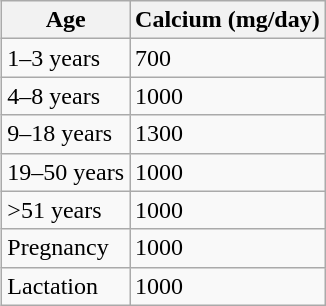<table class="wikitable" style="float:right;">
<tr>
<th>Age</th>
<th>Calcium (mg/day)</th>
</tr>
<tr>
<td>1–3 years</td>
<td>700</td>
</tr>
<tr>
<td>4–8 years</td>
<td>1000</td>
</tr>
<tr>
<td>9–18 years</td>
<td>1300</td>
</tr>
<tr>
<td>19–50 years</td>
<td>1000</td>
</tr>
<tr>
<td>>51 years</td>
<td>1000</td>
</tr>
<tr>
<td>Pregnancy</td>
<td>1000</td>
</tr>
<tr>
<td>Lactation</td>
<td>1000</td>
</tr>
</table>
